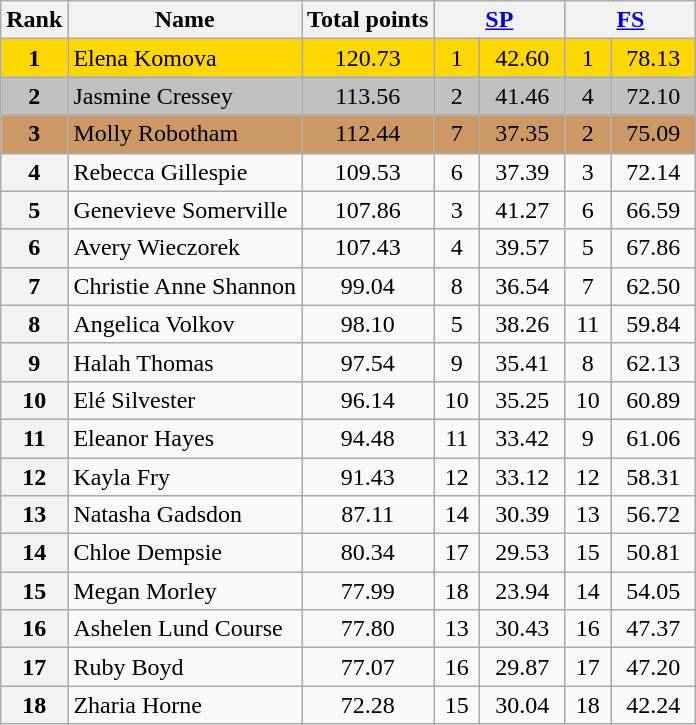<table class="wikitable sortable">
<tr>
<th>Rank</th>
<th>Name</th>
<th>Total points</th>
<th colspan="2" width="80px"><a href='#'>SP</a></th>
<th colspan="2" width="80px"><a href='#'>FS</a></th>
</tr>
<tr bgcolor="gold">
<td align="center"><strong>1</strong></td>
<td>Elena Komova</td>
<td align="center">120.73</td>
<td align="center">1</td>
<td align="center">42.60</td>
<td align="center">1</td>
<td align="center">78.13</td>
</tr>
<tr bgcolor="silver">
<td align="center"><strong>2</strong></td>
<td>Jasmine Cressey</td>
<td align="center">113.56</td>
<td align="center">2</td>
<td align="center">41.46</td>
<td align="center">4</td>
<td align="center">72.10</td>
</tr>
<tr bgcolor="cc9966">
<td align="center"><strong>3</strong></td>
<td>Molly Robotham</td>
<td align="center">112.44</td>
<td align="center">7</td>
<td align="center">37.35</td>
<td align="center">2</td>
<td align="center">75.09</td>
</tr>
<tr>
<th>4</th>
<td>Rebecca Gillespie</td>
<td align="center">109.53</td>
<td align="center">6</td>
<td align="center">37.39</td>
<td align="center">3</td>
<td align="center">72.14</td>
</tr>
<tr>
<th>5</th>
<td>Genevieve Somerville</td>
<td align="center">107.86</td>
<td align="center">3</td>
<td align="center">41.27</td>
<td align="center">6</td>
<td align="center">66.59</td>
</tr>
<tr>
<th>6</th>
<td>Avery Wieczorek</td>
<td align="center">107.43</td>
<td align="center">4</td>
<td align="center">39.57</td>
<td align="center">5</td>
<td align="center">67.86</td>
</tr>
<tr>
<th>7</th>
<td>Christie Anne Shannon</td>
<td align="center">99.04</td>
<td align="center">8</td>
<td align="center">36.54</td>
<td align="center">7</td>
<td align="center">62.50</td>
</tr>
<tr>
<th>8</th>
<td>Angelica Volkov</td>
<td align="center">98.10</td>
<td align="center">5</td>
<td align="center">38.26</td>
<td align="center">11</td>
<td align="center">59.84</td>
</tr>
<tr>
<th>9</th>
<td>Halah Thomas</td>
<td align="center">97.54</td>
<td align="center">9</td>
<td align="center">35.41</td>
<td align="center">8</td>
<td align="center">62.13</td>
</tr>
<tr>
<th>10</th>
<td>Elé Silvester</td>
<td align="center">96.14</td>
<td align="center">10</td>
<td align="center">35.25</td>
<td align="center">10</td>
<td align="center">60.89</td>
</tr>
<tr>
<th>11</th>
<td>Eleanor Hayes</td>
<td align="center">94.48</td>
<td align="center">11</td>
<td align="center">33.42</td>
<td align="center">9</td>
<td align="center">61.06</td>
</tr>
<tr>
<th>12</th>
<td>Kayla Fry</td>
<td align="center">91.43</td>
<td align="center">12</td>
<td align="center">33.12</td>
<td align="center">12</td>
<td align="center">58.31</td>
</tr>
<tr>
<th>13</th>
<td>Natasha Gadsdon</td>
<td align="center">87.11</td>
<td align="center">14</td>
<td align="center">30.39</td>
<td align="center">13</td>
<td align="center">56.72</td>
</tr>
<tr>
<th>14</th>
<td>Chloe Dempsie</td>
<td align="center">80.34</td>
<td align="center">17</td>
<td align="center">29.53</td>
<td align="center">15</td>
<td align="center">50.81</td>
</tr>
<tr>
<th>15</th>
<td>Megan Morley</td>
<td align="center">77.99</td>
<td align="center">18</td>
<td align="center">23.94</td>
<td align="center">14</td>
<td align="center">54.05</td>
</tr>
<tr>
<th>16</th>
<td>Ashelen Lund Course</td>
<td align="center">77.80</td>
<td align="center">13</td>
<td align="center">30.43</td>
<td align="center">16</td>
<td align="center">47.37</td>
</tr>
<tr>
<th>17</th>
<td>Ruby Boyd</td>
<td align="center">77.07</td>
<td align="center">16</td>
<td align="center">29.87</td>
<td align="center">17</td>
<td align="center">47.20</td>
</tr>
<tr>
<th>18</th>
<td>Zharia Horne</td>
<td align="center">72.28</td>
<td align="center">15</td>
<td align="center">30.04</td>
<td align="center">18</td>
<td align="center">42.24</td>
</tr>
</table>
